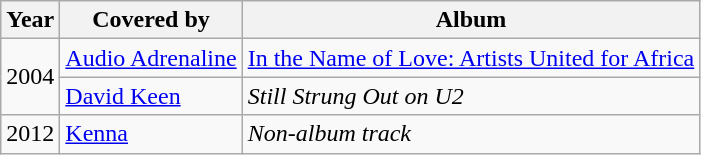<table class="wikitable">
<tr>
<th>Year</th>
<th>Covered by</th>
<th>Album</th>
</tr>
<tr>
<td rowspan="2">2004</td>
<td><a href='#'>Audio Adrenaline</a></td>
<td><a href='#'>In the Name of Love: Artists United for Africa</a></td>
</tr>
<tr>
<td><a href='#'>David Keen</a></td>
<td><em>Still Strung Out on U2</em></td>
</tr>
<tr>
<td>2012</td>
<td><a href='#'>Kenna</a></td>
<td><em>Non-album track</em></td>
</tr>
</table>
